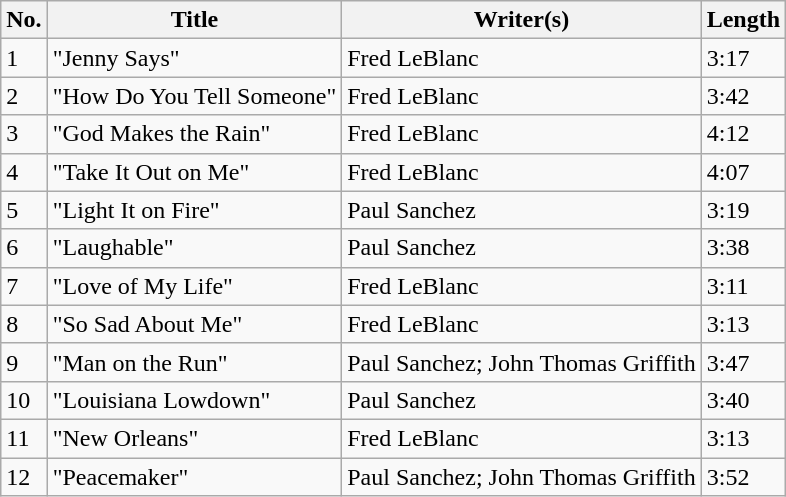<table class="wikitable plainrowheaders">
<tr>
<th scope="col">No.</th>
<th scope="col">Title</th>
<th scope="col">Writer(s)</th>
<th scope="col">Length</th>
</tr>
<tr>
<td>1</td>
<td>"Jenny Says"</td>
<td>Fred LeBlanc</td>
<td>3:17</td>
</tr>
<tr>
<td>2</td>
<td>"How Do You Tell Someone"</td>
<td>Fred LeBlanc</td>
<td>3:42</td>
</tr>
<tr>
<td>3</td>
<td>"God Makes the Rain"</td>
<td>Fred LeBlanc</td>
<td>4:12</td>
</tr>
<tr>
<td>4</td>
<td>"Take It Out on Me"</td>
<td>Fred LeBlanc</td>
<td>4:07</td>
</tr>
<tr>
<td>5</td>
<td>"Light It on Fire"</td>
<td>Paul Sanchez</td>
<td>3:19</td>
</tr>
<tr>
<td>6</td>
<td>"Laughable"</td>
<td>Paul Sanchez</td>
<td>3:38</td>
</tr>
<tr>
<td>7</td>
<td>"Love of My Life"</td>
<td>Fred LeBlanc</td>
<td>3:11</td>
</tr>
<tr>
<td>8</td>
<td>"So Sad About Me"</td>
<td>Fred LeBlanc</td>
<td>3:13</td>
</tr>
<tr>
<td>9</td>
<td>"Man on the Run"</td>
<td>Paul Sanchez; John Thomas Griffith</td>
<td>3:47</td>
</tr>
<tr>
<td>10</td>
<td>"Louisiana Lowdown"</td>
<td>Paul Sanchez</td>
<td>3:40</td>
</tr>
<tr>
<td>11</td>
<td>"New Orleans"</td>
<td>Fred LeBlanc</td>
<td>3:13</td>
</tr>
<tr>
<td>12</td>
<td>"Peacemaker"</td>
<td>Paul Sanchez; John Thomas Griffith</td>
<td>3:52</td>
</tr>
</table>
